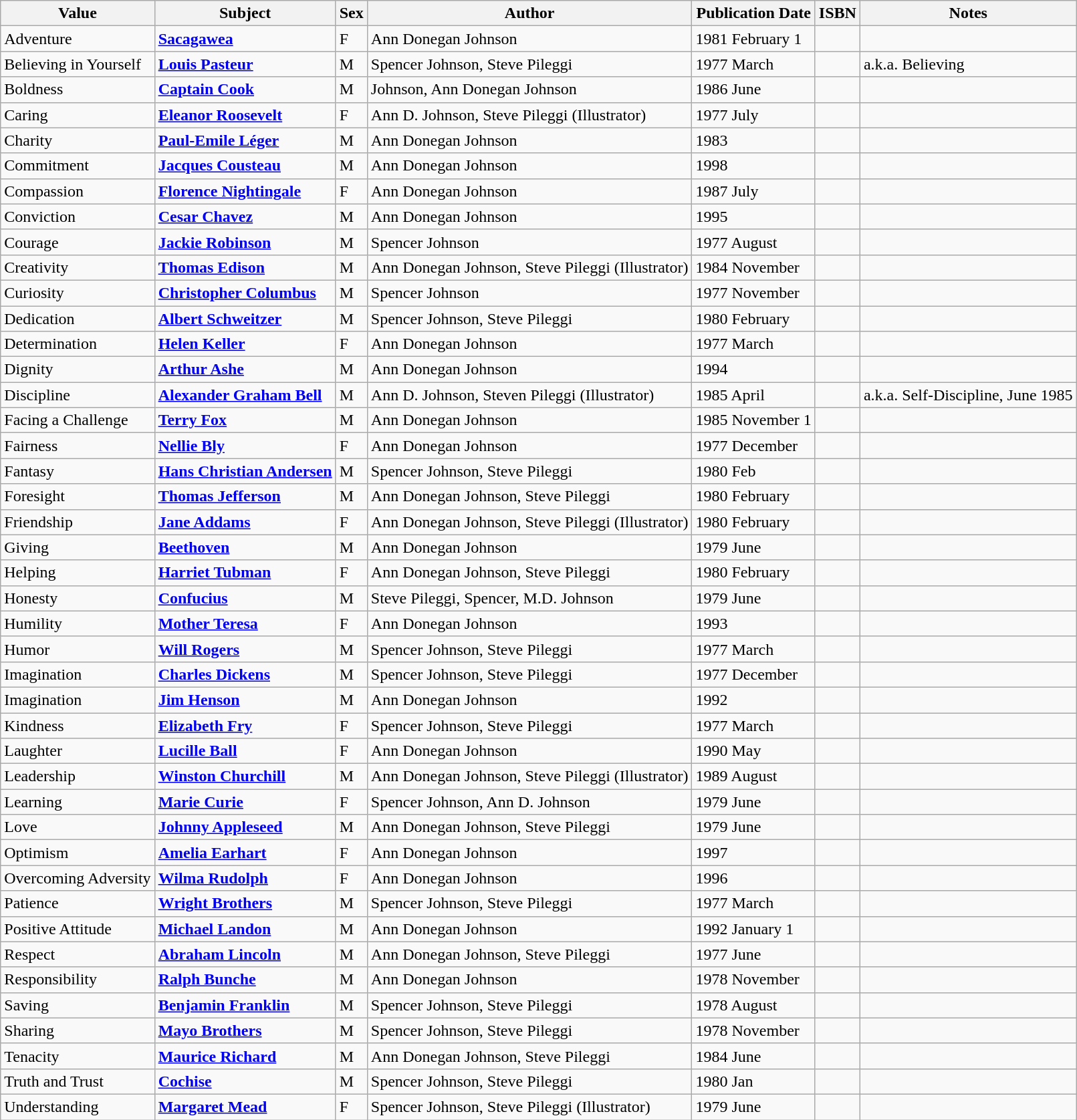<table class="wikitable sortable">
<tr>
<th>Value</th>
<th>Subject</th>
<th>Sex</th>
<th>Author</th>
<th>Publication Date</th>
<th>ISBN</th>
<th>Notes</th>
</tr>
<tr>
<td>Adventure</td>
<td><strong><a href='#'>Sacagawea</a></strong></td>
<td>F</td>
<td>Ann Donegan Johnson</td>
<td>1981 February 1</td>
<td><small></small></td>
<td></td>
</tr>
<tr>
<td>Believing in Yourself</td>
<td><strong><a href='#'>Louis Pasteur</a></strong></td>
<td>M</td>
<td>Spencer Johnson, Steve Pileggi</td>
<td>1977 March</td>
<td><small><br></small></td>
<td>a.k.a. Believing</td>
</tr>
<tr>
<td>Boldness</td>
<td><strong><a href='#'>Captain Cook</a></strong></td>
<td>M</td>
<td>Johnson, Ann Donegan Johnson</td>
<td>1986 June</td>
<td><small></small></td>
<td></td>
</tr>
<tr>
<td>Caring</td>
<td><strong><a href='#'>Eleanor Roosevelt</a></strong></td>
<td>F</td>
<td>Ann D. Johnson, Steve Pileggi (Illustrator)</td>
<td>1977 July</td>
<td><small></small></td>
<td></td>
</tr>
<tr>
<td>Charity</td>
<td><strong><a href='#'>Paul-Emile Léger</a></strong></td>
<td>M</td>
<td>Ann Donegan Johnson</td>
<td>1983</td>
<td><small></small></td>
<td></td>
</tr>
<tr>
<td>Commitment</td>
<td><strong><a href='#'>Jacques Cousteau</a></strong></td>
<td>M</td>
<td>Ann Donegan Johnson</td>
<td>1998</td>
<td><small></small></td>
<td></td>
</tr>
<tr>
<td>Compassion</td>
<td><strong><a href='#'>Florence Nightingale</a></strong></td>
<td>F</td>
<td>Ann Donegan Johnson</td>
<td>1987 July</td>
<td><small></small></td>
<td></td>
</tr>
<tr>
<td>Conviction</td>
<td><strong><a href='#'>Cesar Chavez</a></strong></td>
<td>M</td>
<td>Ann Donegan Johnson</td>
<td>1995</td>
<td><small></small></td>
<td></td>
</tr>
<tr>
<td>Courage</td>
<td><strong><a href='#'>Jackie Robinson</a></strong></td>
<td>M</td>
<td>Spencer Johnson</td>
<td>1977 August</td>
<td><small></small></td>
<td></td>
</tr>
<tr>
<td>Creativity</td>
<td><strong><a href='#'>Thomas Edison</a></strong></td>
<td>M</td>
<td>Ann Donegan Johnson, Steve Pileggi (Illustrator)</td>
<td>1984 November</td>
<td><small></small></td>
<td></td>
</tr>
<tr>
<td>Curiosity</td>
<td><strong><a href='#'>Christopher Columbus</a></strong></td>
<td>M</td>
<td>Spencer Johnson</td>
<td>1977 November</td>
<td><small></small></td>
<td></td>
</tr>
<tr>
<td>Dedication</td>
<td><strong><a href='#'>Albert Schweitzer</a></strong></td>
<td>M</td>
<td>Spencer Johnson, Steve Pileggi</td>
<td>1980 February</td>
<td><small></small></td>
<td></td>
</tr>
<tr>
<td>Determination</td>
<td><strong><a href='#'>Helen Keller</a></strong></td>
<td>F</td>
<td>Ann Donegan Johnson</td>
<td>1977 March</td>
<td><small><br></small></td>
<td></td>
</tr>
<tr>
<td>Dignity</td>
<td><strong><a href='#'>Arthur Ashe</a></strong></td>
<td>M</td>
<td>Ann Donegan Johnson</td>
<td>1994</td>
<td><small></small></td>
<td></td>
</tr>
<tr>
<td>Discipline</td>
<td><strong><a href='#'>Alexander Graham Bell</a></strong></td>
<td>M</td>
<td>Ann D. Johnson, Steven Pileggi (Illustrator)</td>
<td>1985 April</td>
<td><small><br></small></td>
<td>a.k.a. Self-Discipline, June 1985</td>
</tr>
<tr>
<td>Facing a Challenge</td>
<td><strong><a href='#'>Terry Fox</a></strong></td>
<td>M</td>
<td>Ann Donegan Johnson</td>
<td>1985 November 1</td>
<td><small></small></td>
<td></td>
</tr>
<tr>
<td>Fairness</td>
<td><strong><a href='#'>Nellie Bly</a></strong></td>
<td>F</td>
<td>Ann Donegan Johnson</td>
<td>1977 December</td>
<td><small></small></td>
<td></td>
</tr>
<tr>
<td>Fantasy</td>
<td><strong><a href='#'>Hans Christian Andersen</a></strong></td>
<td>M</td>
<td>Spencer Johnson, Steve Pileggi</td>
<td>1980 Feb</td>
<td><small></small></td>
<td></td>
</tr>
<tr>
<td>Foresight</td>
<td><strong><a href='#'>Thomas Jefferson</a></strong></td>
<td>M</td>
<td>Ann Donegan Johnson, Steve Pileggi</td>
<td>1980 February</td>
<td><small></small></td>
<td></td>
</tr>
<tr>
<td>Friendship</td>
<td><strong><a href='#'>Jane Addams</a></strong></td>
<td>F</td>
<td>Ann Donegan Johnson, Steve Pileggi (Illustrator)</td>
<td>1980 February</td>
<td><small></small></td>
<td></td>
</tr>
<tr>
<td>Giving</td>
<td><strong><a href='#'>Beethoven</a></strong></td>
<td>M</td>
<td>Ann Donegan Johnson</td>
<td>1979 June</td>
<td><small></small></td>
<td></td>
</tr>
<tr>
<td>Helping</td>
<td><strong><a href='#'>Harriet Tubman</a></strong></td>
<td>F</td>
<td>Ann Donegan Johnson, Steve Pileggi</td>
<td>1980 February</td>
<td><small></small></td>
<td></td>
</tr>
<tr>
<td>Honesty</td>
<td><strong><a href='#'>Confucius</a></strong></td>
<td>M</td>
<td>Steve Pileggi, Spencer, M.D. Johnson</td>
<td>1979 June</td>
<td><small></small></td>
<td></td>
</tr>
<tr>
<td>Humility</td>
<td><strong><a href='#'>Mother Teresa</a></strong></td>
<td>F</td>
<td>Ann Donegan Johnson</td>
<td>1993</td>
<td><small></small></td>
<td></td>
</tr>
<tr>
<td>Humor</td>
<td><strong><a href='#'>Will Rogers</a></strong></td>
<td>M</td>
<td>Spencer Johnson, Steve Pileggi</td>
<td>1977 March</td>
<td><small></small></td>
<td></td>
</tr>
<tr>
<td>Imagination</td>
<td><strong><a href='#'>Charles Dickens</a></strong></td>
<td>M</td>
<td>Spencer Johnson, Steve Pileggi</td>
<td>1977 December</td>
<td><small></small></td>
<td></td>
</tr>
<tr>
<td>Imagination</td>
<td><strong><a href='#'>Jim Henson</a></strong></td>
<td>M</td>
<td>Ann Donegan Johnson</td>
<td>1992</td>
<td><small></small></td>
<td></td>
</tr>
<tr>
<td>Kindness</td>
<td><strong><a href='#'>Elizabeth Fry</a></strong></td>
<td>F</td>
<td>Spencer Johnson, Steve Pileggi</td>
<td>1977 March</td>
<td><small><br></small></td>
<td></td>
</tr>
<tr>
<td>Laughter</td>
<td><strong><a href='#'>Lucille Ball</a></strong></td>
<td>F</td>
<td>Ann Donegan Johnson</td>
<td>1990 May</td>
<td><small></small></td>
<td></td>
</tr>
<tr>
<td>Leadership</td>
<td><strong><a href='#'>Winston Churchill</a></strong></td>
<td>M</td>
<td>Ann Donegan Johnson, Steve Pileggi (Illustrator)</td>
<td>1989 August</td>
<td><small></small></td>
<td></td>
</tr>
<tr>
<td>Learning</td>
<td><strong><a href='#'>Marie Curie</a></strong></td>
<td>F</td>
<td>Spencer Johnson, Ann D. Johnson</td>
<td>1979 June</td>
<td><small><br></small></td>
<td></td>
</tr>
<tr>
<td>Love</td>
<td><strong><a href='#'>Johnny Appleseed</a></strong></td>
<td>M</td>
<td>Ann Donegan Johnson, Steve Pileggi</td>
<td>1979 June</td>
<td><small></small></td>
<td></td>
</tr>
<tr>
<td>Optimism</td>
<td><strong><a href='#'>Amelia Earhart</a></strong></td>
<td>F</td>
<td>Ann Donegan Johnson</td>
<td>1997</td>
<td><small></small></td>
<td></td>
</tr>
<tr>
<td>Overcoming Adversity</td>
<td><strong><a href='#'>Wilma Rudolph</a></strong></td>
<td>F</td>
<td>Ann Donegan Johnson</td>
<td>1996</td>
<td><small></small></td>
<td></td>
</tr>
<tr>
<td>Patience</td>
<td><strong><a href='#'>Wright Brothers</a></strong></td>
<td>M</td>
<td>Spencer Johnson, Steve Pileggi</td>
<td>1977 March</td>
<td><small></small></td>
<td></td>
</tr>
<tr>
<td>Positive Attitude</td>
<td><strong><a href='#'>Michael Landon</a></strong></td>
<td>M</td>
<td>Ann Donegan Johnson</td>
<td>1992 January 1</td>
<td><small></small></td>
<td></td>
</tr>
<tr>
<td>Respect</td>
<td><strong><a href='#'>Abraham Lincoln</a></strong></td>
<td>M</td>
<td>Ann Donegan Johnson, Steve Pileggi</td>
<td>1977 June</td>
<td><small></small></td>
<td></td>
</tr>
<tr>
<td>Responsibility</td>
<td><strong><a href='#'>Ralph Bunche</a></strong></td>
<td>M</td>
<td>Ann Donegan Johnson</td>
<td>1978 November</td>
<td><small></small></td>
<td></td>
</tr>
<tr>
<td>Saving</td>
<td><strong><a href='#'>Benjamin Franklin</a></strong></td>
<td>M</td>
<td>Spencer Johnson, Steve Pileggi</td>
<td>1978 August</td>
<td><small></small></td>
<td></td>
</tr>
<tr>
<td>Sharing</td>
<td><strong><a href='#'>Mayo Brothers</a></strong></td>
<td>M</td>
<td>Spencer Johnson, Steve Pileggi</td>
<td>1978 November</td>
<td><small></small></td>
<td></td>
</tr>
<tr>
<td>Tenacity</td>
<td><strong><a href='#'>Maurice Richard</a></strong></td>
<td>M</td>
<td>Ann Donegan Johnson, Steve Pileggi</td>
<td>1984 June</td>
<td><small></small></td>
<td></td>
</tr>
<tr>
<td>Truth and Trust</td>
<td><strong><a href='#'>Cochise</a></strong></td>
<td>M</td>
<td>Spencer Johnson, Steve Pileggi</td>
<td>1980 Jan</td>
<td><small><br></small></td>
<td></td>
</tr>
<tr>
<td>Understanding</td>
<td><strong><a href='#'>Margaret Mead</a></strong></td>
<td>F</td>
<td>Spencer Johnson, Steve Pileggi (Illustrator)</td>
<td>1979 June</td>
<td><small></small></td>
<td></td>
</tr>
</table>
